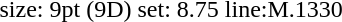<table style="margin-left:40px;">
<tr>
<td>size: 9pt (9D)  set: 8.75 line:M.1330</td>
</tr>
</table>
